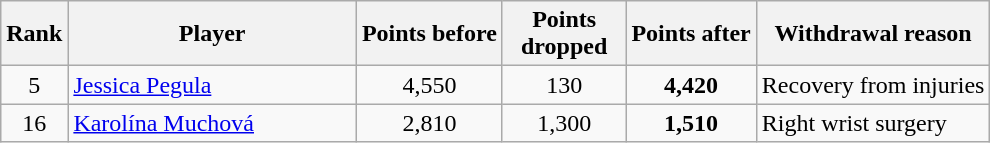<table class="wikitable sortable">
<tr>
<th>Rank</th>
<th style="width:185px;">Player</th>
<th>Points before</th>
<th style="width:75px;">Points dropped</th>
<th>Points after</th>
<th>Withdrawal reason</th>
</tr>
<tr>
<td style="text-align:center;">5</td>
<td> <a href='#'>Jessica Pegula</a></td>
<td style="text-align:center;">4,550</td>
<td style="text-align:center;">130</td>
<td style="text-align:center;"><strong>4,420</strong></td>
<td>Recovery from injuries</td>
</tr>
<tr>
<td style="text-align:center;">16</td>
<td> <a href='#'>Karolína Muchová</a></td>
<td style="text-align:center;">2,810</td>
<td style="text-align:center;">1,300</td>
<td style="text-align:center;"><strong>1,510</strong></td>
<td>Right wrist surgery</td>
</tr>
</table>
